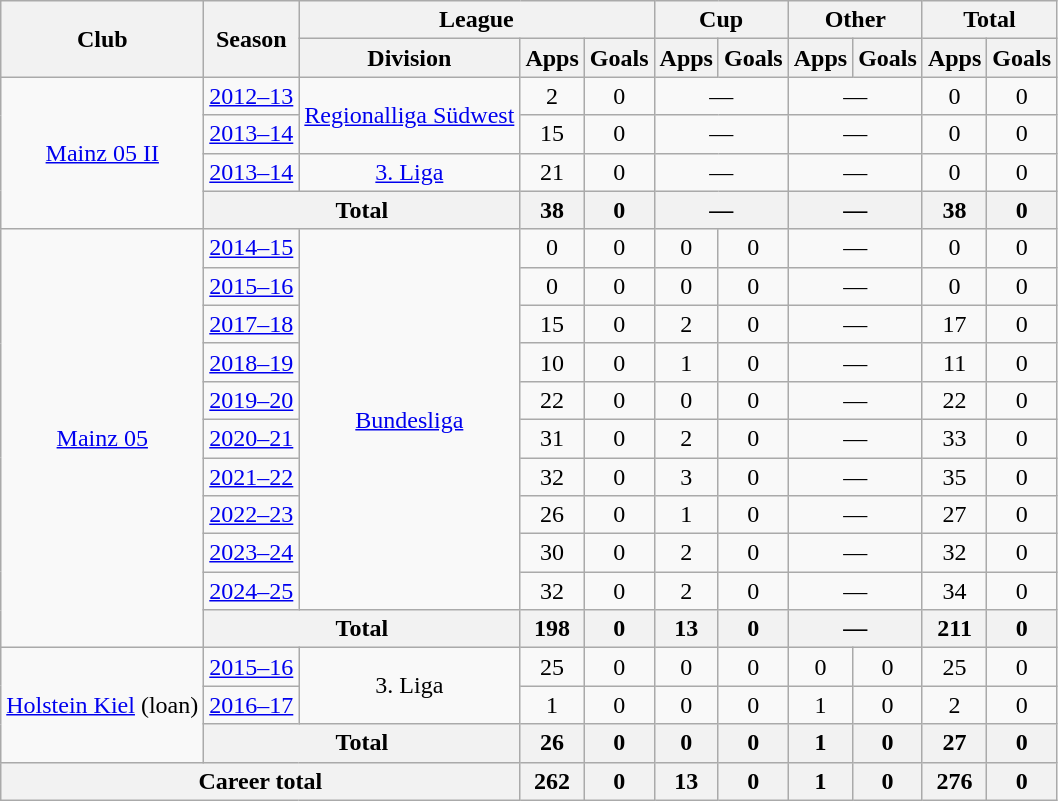<table class="wikitable" style="text-align: center;">
<tr>
<th rowspan="2">Club</th>
<th rowspan="2">Season</th>
<th colspan="3">League</th>
<th colspan="2">Cup</th>
<th colspan="2">Other</th>
<th colspan="2">Total</th>
</tr>
<tr>
<th>Division</th>
<th>Apps</th>
<th>Goals</th>
<th>Apps</th>
<th>Goals</th>
<th>Apps</th>
<th>Goals</th>
<th>Apps</th>
<th>Goals</th>
</tr>
<tr>
<td rowspan="4"><a href='#'>Mainz 05 II</a></td>
<td><a href='#'>2012–13</a></td>
<td rowspan="2"><a href='#'>Regionalliga Südwest</a></td>
<td>2</td>
<td>0</td>
<td colspan="2">—</td>
<td colspan="2">—</td>
<td>0</td>
<td>0</td>
</tr>
<tr>
<td><a href='#'>2013–14</a></td>
<td>15</td>
<td>0</td>
<td colspan="2">—</td>
<td colspan="2">—</td>
<td>0</td>
<td>0</td>
</tr>
<tr>
<td><a href='#'>2013–14</a></td>
<td><a href='#'>3. Liga</a></td>
<td>21</td>
<td>0</td>
<td colspan="2">—</td>
<td colspan="2">—</td>
<td>0</td>
<td>0</td>
</tr>
<tr>
<th colspan="2">Total</th>
<th>38</th>
<th>0</th>
<th colspan="2">—</th>
<th colspan="2">—</th>
<th>38</th>
<th>0</th>
</tr>
<tr>
<td rowspan="11"><a href='#'>Mainz 05</a></td>
<td><a href='#'>2014–15</a></td>
<td rowspan="10"><a href='#'>Bundesliga</a></td>
<td>0</td>
<td>0</td>
<td>0</td>
<td>0</td>
<td colspan="2">—</td>
<td>0</td>
<td>0</td>
</tr>
<tr>
<td><a href='#'>2015–16</a></td>
<td>0</td>
<td>0</td>
<td>0</td>
<td>0</td>
<td colspan="2">—</td>
<td>0</td>
<td>0</td>
</tr>
<tr>
<td><a href='#'>2017–18</a></td>
<td>15</td>
<td>0</td>
<td>2</td>
<td>0</td>
<td colspan="2">—</td>
<td>17</td>
<td>0</td>
</tr>
<tr>
<td><a href='#'>2018–19</a></td>
<td>10</td>
<td>0</td>
<td>1</td>
<td>0</td>
<td colspan="2">—</td>
<td>11</td>
<td>0</td>
</tr>
<tr>
<td><a href='#'>2019–20</a></td>
<td>22</td>
<td>0</td>
<td>0</td>
<td>0</td>
<td colspan="2">—</td>
<td>22</td>
<td>0</td>
</tr>
<tr>
<td><a href='#'>2020–21</a></td>
<td>31</td>
<td>0</td>
<td>2</td>
<td>0</td>
<td colspan="2">—</td>
<td>33</td>
<td>0</td>
</tr>
<tr>
<td><a href='#'>2021–22</a></td>
<td>32</td>
<td>0</td>
<td>3</td>
<td>0</td>
<td colspan="2">—</td>
<td>35</td>
<td>0</td>
</tr>
<tr>
<td><a href='#'>2022–23</a></td>
<td>26</td>
<td>0</td>
<td>1</td>
<td>0</td>
<td colspan="2">—</td>
<td>27</td>
<td>0</td>
</tr>
<tr>
<td><a href='#'>2023–24</a></td>
<td>30</td>
<td>0</td>
<td>2</td>
<td>0</td>
<td colspan="2">—</td>
<td>32</td>
<td>0</td>
</tr>
<tr>
<td><a href='#'>2024–25</a></td>
<td>32</td>
<td>0</td>
<td>2</td>
<td>0</td>
<td colspan="2">—</td>
<td>34</td>
<td>0</td>
</tr>
<tr>
<th colspan="2">Total</th>
<th>198</th>
<th>0</th>
<th>13</th>
<th>0</th>
<th colspan="2">—</th>
<th>211</th>
<th>0</th>
</tr>
<tr>
<td rowspan="3"><a href='#'>Holstein Kiel</a> (loan)</td>
<td><a href='#'>2015–16</a></td>
<td rowspan="2">3. Liga</td>
<td>25</td>
<td>0</td>
<td>0</td>
<td>0</td>
<td>0</td>
<td>0</td>
<td>25</td>
<td>0</td>
</tr>
<tr>
<td><a href='#'>2016–17</a></td>
<td>1</td>
<td>0</td>
<td>0</td>
<td>0</td>
<td>1</td>
<td>0</td>
<td>2</td>
<td>0</td>
</tr>
<tr>
<th colspan="2">Total</th>
<th>26</th>
<th>0</th>
<th>0</th>
<th>0</th>
<th>1</th>
<th>0</th>
<th>27</th>
<th>0</th>
</tr>
<tr>
<th colspan="3">Career total</th>
<th>262</th>
<th>0</th>
<th>13</th>
<th>0</th>
<th>1</th>
<th>0</th>
<th>276</th>
<th>0</th>
</tr>
</table>
